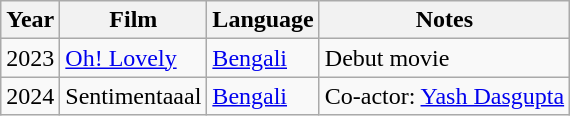<table class="wikitable sortable">
<tr>
<th>Year</th>
<th>Film</th>
<th>Language</th>
<th>Notes</th>
</tr>
<tr>
<td>2023</td>
<td><a href='#'>Oh! Lovely</a></td>
<td><a href='#'>Bengali</a></td>
<td>Debut movie</td>
</tr>
<tr>
<td>2024</td>
<td>Sentimentaaal</td>
<td><a href='#'>Bengali</a></td>
<td>Co-actor: <a href='#'>Yash Dasgupta</a></td>
</tr>
</table>
